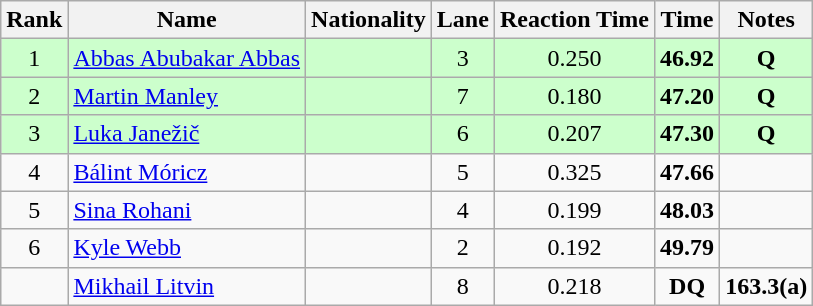<table class="wikitable sortable" style="text-align:center">
<tr>
<th>Rank</th>
<th>Name</th>
<th>Nationality</th>
<th>Lane</th>
<th>Reaction Time</th>
<th>Time</th>
<th>Notes</th>
</tr>
<tr bgcolor=ccffcc>
<td>1</td>
<td align=left><a href='#'>Abbas Abubakar Abbas</a></td>
<td align=left></td>
<td>3</td>
<td>0.250</td>
<td><strong>46.92</strong></td>
<td><strong>Q</strong></td>
</tr>
<tr bgcolor=ccffcc>
<td>2</td>
<td align=left><a href='#'>Martin Manley</a></td>
<td align=left></td>
<td>7</td>
<td>0.180</td>
<td><strong>47.20</strong></td>
<td><strong>Q</strong></td>
</tr>
<tr bgcolor=ccffcc>
<td>3</td>
<td align=left><a href='#'>Luka Janežič</a></td>
<td align=left></td>
<td>6</td>
<td>0.207</td>
<td><strong>47.30</strong></td>
<td><strong>Q</strong></td>
</tr>
<tr>
<td>4</td>
<td align=left><a href='#'>Bálint Móricz</a></td>
<td align=left></td>
<td>5</td>
<td>0.325</td>
<td><strong>47.66</strong></td>
<td></td>
</tr>
<tr>
<td>5</td>
<td align=left><a href='#'>Sina Rohani</a></td>
<td align=left></td>
<td>4</td>
<td>0.199</td>
<td><strong>48.03</strong></td>
<td></td>
</tr>
<tr>
<td>6</td>
<td align=left><a href='#'>Kyle Webb</a></td>
<td align=left></td>
<td>2</td>
<td>0.192</td>
<td><strong>49.79</strong></td>
<td></td>
</tr>
<tr>
<td></td>
<td align=left><a href='#'>Mikhail Litvin</a></td>
<td align=left></td>
<td>8</td>
<td>0.218</td>
<td><strong>DQ</strong></td>
<td><strong>163.3(a)</strong></td>
</tr>
</table>
